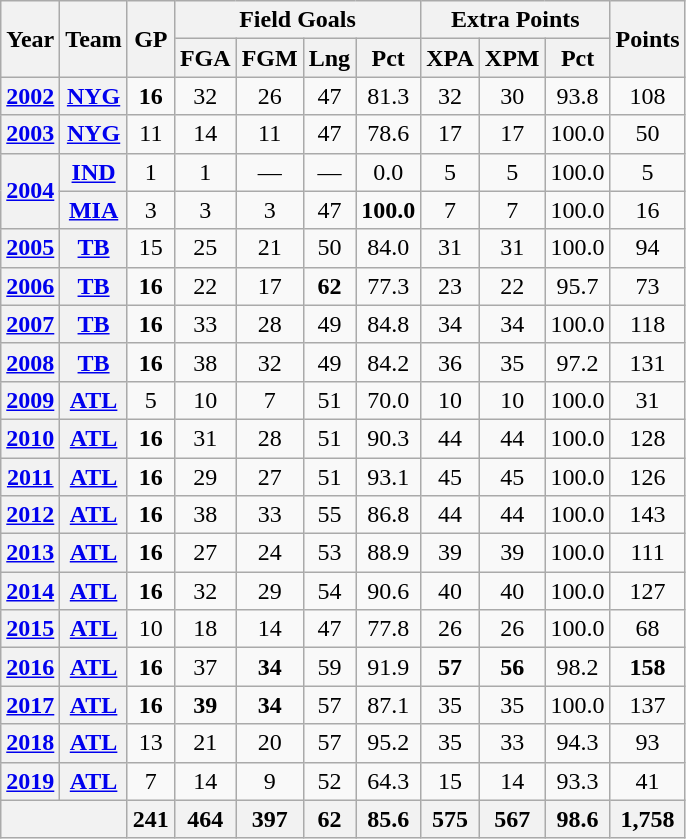<table class="wikitable" style="text-align:center;">
<tr>
<th rowspan="2">Year</th>
<th rowspan="2">Team</th>
<th rowspan="2">GP</th>
<th colspan="4">Field Goals</th>
<th colspan="3">Extra Points</th>
<th rowspan="2">Points</th>
</tr>
<tr>
<th>FGA</th>
<th>FGM</th>
<th>Lng</th>
<th>Pct</th>
<th>XPA</th>
<th>XPM</th>
<th>Pct</th>
</tr>
<tr>
<th><a href='#'>2002</a></th>
<th><a href='#'>NYG</a></th>
<td><strong>16</strong></td>
<td>32</td>
<td>26</td>
<td>47</td>
<td>81.3</td>
<td>32</td>
<td>30</td>
<td>93.8</td>
<td>108</td>
</tr>
<tr>
<th><a href='#'>2003</a></th>
<th><a href='#'>NYG</a></th>
<td>11</td>
<td>14</td>
<td>11</td>
<td>47</td>
<td>78.6</td>
<td>17</td>
<td>17</td>
<td>100.0</td>
<td>50</td>
</tr>
<tr>
<th rowspan="2"><a href='#'>2004</a></th>
<th><a href='#'>IND</a></th>
<td>1</td>
<td>1</td>
<td>—</td>
<td>—</td>
<td>0.0</td>
<td>5</td>
<td>5</td>
<td>100.0</td>
<td>5</td>
</tr>
<tr>
<th><a href='#'>MIA</a></th>
<td>3</td>
<td>3</td>
<td>3</td>
<td>47</td>
<td><strong>100.0</strong></td>
<td>7</td>
<td>7</td>
<td>100.0</td>
<td>16</td>
</tr>
<tr>
<th><a href='#'>2005</a></th>
<th><a href='#'>TB</a></th>
<td>15</td>
<td>25</td>
<td>21</td>
<td>50</td>
<td>84.0</td>
<td>31</td>
<td>31</td>
<td>100.0</td>
<td>94</td>
</tr>
<tr>
<th><a href='#'>2006</a></th>
<th><a href='#'>TB</a></th>
<td><strong>16</strong></td>
<td>22</td>
<td>17</td>
<td><strong>62</strong></td>
<td>77.3</td>
<td>23</td>
<td>22</td>
<td>95.7</td>
<td>73</td>
</tr>
<tr>
<th><a href='#'>2007</a></th>
<th><a href='#'>TB</a></th>
<td><strong>16</strong></td>
<td>33</td>
<td>28</td>
<td>49</td>
<td>84.8</td>
<td>34</td>
<td>34</td>
<td>100.0</td>
<td>118</td>
</tr>
<tr>
<th><a href='#'>2008</a></th>
<th><a href='#'>TB</a></th>
<td><strong>16</strong></td>
<td>38</td>
<td>32</td>
<td>49</td>
<td>84.2</td>
<td>36</td>
<td>35</td>
<td>97.2</td>
<td>131</td>
</tr>
<tr>
<th><a href='#'>2009</a></th>
<th><a href='#'>ATL</a></th>
<td>5</td>
<td>10</td>
<td>7</td>
<td>51</td>
<td>70.0</td>
<td>10</td>
<td>10</td>
<td>100.0</td>
<td>31</td>
</tr>
<tr>
<th><a href='#'>2010</a></th>
<th><a href='#'>ATL</a></th>
<td><strong>16</strong></td>
<td>31</td>
<td>28</td>
<td>51</td>
<td>90.3</td>
<td>44</td>
<td>44</td>
<td>100.0</td>
<td>128</td>
</tr>
<tr>
<th><a href='#'>2011</a></th>
<th><a href='#'>ATL</a></th>
<td><strong>16</strong></td>
<td>29</td>
<td>27</td>
<td>51</td>
<td>93.1</td>
<td>45</td>
<td>45</td>
<td>100.0</td>
<td>126</td>
</tr>
<tr>
<th><a href='#'>2012</a></th>
<th><a href='#'>ATL</a></th>
<td><strong>16</strong></td>
<td>38</td>
<td>33</td>
<td>55</td>
<td>86.8</td>
<td>44</td>
<td>44</td>
<td>100.0</td>
<td>143</td>
</tr>
<tr>
<th><a href='#'>2013</a></th>
<th><a href='#'>ATL</a></th>
<td><strong>16</strong></td>
<td>27</td>
<td>24</td>
<td>53</td>
<td>88.9</td>
<td>39</td>
<td>39</td>
<td>100.0</td>
<td>111</td>
</tr>
<tr>
<th><a href='#'>2014</a></th>
<th><a href='#'>ATL</a></th>
<td><strong>16</strong></td>
<td>32</td>
<td>29</td>
<td>54</td>
<td>90.6</td>
<td>40</td>
<td>40</td>
<td>100.0</td>
<td>127</td>
</tr>
<tr>
<th><a href='#'>2015</a></th>
<th><a href='#'>ATL</a></th>
<td>10</td>
<td>18</td>
<td>14</td>
<td>47</td>
<td>77.8</td>
<td>26</td>
<td>26</td>
<td>100.0</td>
<td>68</td>
</tr>
<tr>
<th><a href='#'>2016</a></th>
<th><a href='#'>ATL</a></th>
<td><strong>16</strong></td>
<td>37</td>
<td><strong>34</strong></td>
<td>59</td>
<td>91.9</td>
<td><strong>57</strong></td>
<td><strong>56</strong></td>
<td>98.2</td>
<td><strong>158</strong></td>
</tr>
<tr>
<th><a href='#'>2017</a></th>
<th><a href='#'>ATL</a></th>
<td><strong>16</strong></td>
<td><strong>39</strong></td>
<td><strong>34</strong></td>
<td>57</td>
<td>87.1</td>
<td>35</td>
<td>35</td>
<td>100.0</td>
<td>137</td>
</tr>
<tr>
<th><a href='#'>2018</a></th>
<th><a href='#'>ATL</a></th>
<td>13</td>
<td>21</td>
<td>20</td>
<td>57</td>
<td>95.2</td>
<td>35</td>
<td>33</td>
<td>94.3</td>
<td>93</td>
</tr>
<tr>
<th><a href='#'>2019</a></th>
<th><a href='#'>ATL</a></th>
<td>7</td>
<td>14</td>
<td>9</td>
<td>52</td>
<td>64.3</td>
<td>15</td>
<td>14</td>
<td>93.3</td>
<td>41</td>
</tr>
<tr>
<th colspan="2"></th>
<th>241</th>
<th>464</th>
<th>397</th>
<th>62</th>
<th>85.6</th>
<th>575</th>
<th>567</th>
<th>98.6</th>
<th>1,758</th>
</tr>
</table>
